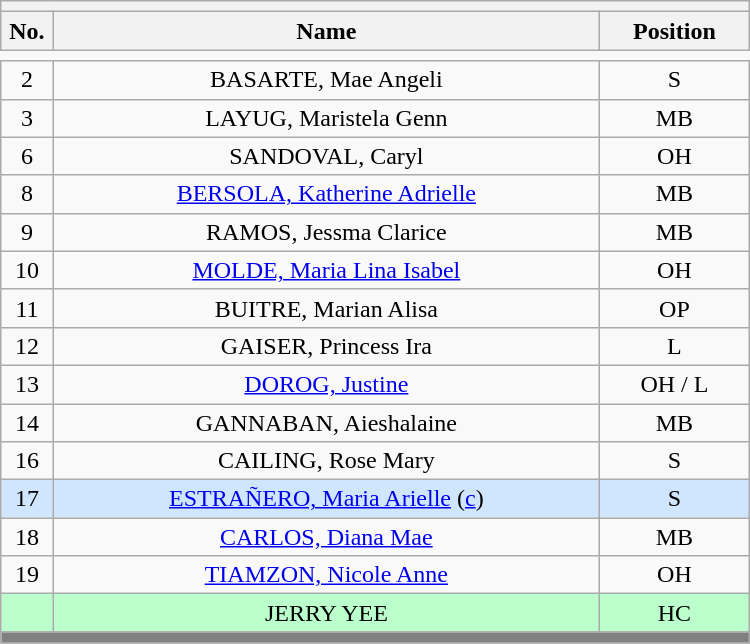<table class='wikitable mw-collapsible mw-collapsed' style="text-align: center; width: 500px; border: none">
<tr>
<th style='text-align: center;' colspan=3></th>
</tr>
<tr>
<th style='width: 7%;'>No.</th>
<th>Name</th>
<th style='width: 20%;'>Position</th>
</tr>
<tr>
<td style='border: none;'></td>
</tr>
<tr>
<td>2</td>
<td>BASARTE, Mae Angeli</td>
<td>S</td>
</tr>
<tr>
<td>3</td>
<td>LAYUG, Maristela Genn</td>
<td>MB</td>
</tr>
<tr>
<td>6</td>
<td>SANDOVAL, Caryl</td>
<td>OH</td>
</tr>
<tr>
<td>8</td>
<td><a href='#'>BERSOLA, Katherine Adrielle</a></td>
<td>MB</td>
</tr>
<tr>
<td>9</td>
<td>RAMOS, Jessma Clarice</td>
<td>MB</td>
</tr>
<tr>
<td>10</td>
<td><a href='#'>MOLDE, Maria Lina Isabel</a></td>
<td>OH</td>
</tr>
<tr>
<td>11</td>
<td>BUITRE, Marian Alisa</td>
<td>OP</td>
</tr>
<tr>
<td>12</td>
<td>GAISER, Princess Ira</td>
<td>L</td>
</tr>
<tr>
<td>13</td>
<td><a href='#'>DOROG, Justine</a></td>
<td>OH / L</td>
</tr>
<tr>
<td>14</td>
<td>GANNABAN, Aieshalaine</td>
<td>MB</td>
</tr>
<tr>
<td>16</td>
<td>CAILING, Rose Mary</td>
<td>S</td>
</tr>
<tr style="background:#D0E6FF">
<td>17</td>
<td><a href='#'>ESTRAÑERO, Maria Arielle</a> (<a href='#'>c</a>)</td>
<td>S</td>
</tr>
<tr>
<td>18</td>
<td><a href='#'>CARLOS, Diana Mae</a></td>
<td>MB</td>
</tr>
<tr>
<td>19</td>
<td><a href='#'>TIAMZON, Nicole Anne</a></td>
<td>OH</td>
</tr>
<tr style="background:#BBFFCC">
<td></td>
<td>JERRY YEE</td>
<td>HC</td>
</tr>
<tr>
<th style='background: grey;' colspan=3></th>
</tr>
</table>
